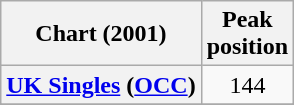<table class="wikitable sortable plainrowheaders" style="text-align:center">
<tr>
<th>Chart (2001)</th>
<th>Peak<br>position</th>
</tr>
<tr>
<th scope="row"><a href='#'>UK Singles</a> (<a href='#'>OCC</a>)</th>
<td>144</td>
</tr>
<tr>
</tr>
<tr>
</tr>
<tr>
</tr>
<tr>
</tr>
<tr>
</tr>
<tr>
</tr>
</table>
